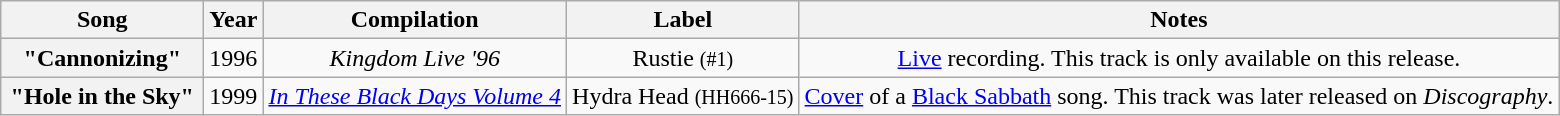<table class="wikitable plainrowheaders" style="text-align:center;">
<tr>
<th style="width:8em;">Song</th>
<th>Year</th>
<th>Compilation</th>
<th>Label</th>
<th>Notes</th>
</tr>
<tr>
<th scope="row">"Cannonizing"</th>
<td>1996</td>
<td><em>Kingdom Live '96</em></td>
<td>Rustie <small>(#1)</small></td>
<td><a href='#'>Live</a> recording. This track is only available on this release.</td>
</tr>
<tr>
<th scope="row">"Hole in the Sky"</th>
<td>1999</td>
<td><em><a href='#'>In These Black Days Volume 4</a></em></td>
<td>Hydra Head <small>(HH666-15)</small></td>
<td><a href='#'>Cover</a> of a <a href='#'>Black Sabbath</a> song. This track was later released on <em>Discography</em>.</td>
</tr>
</table>
